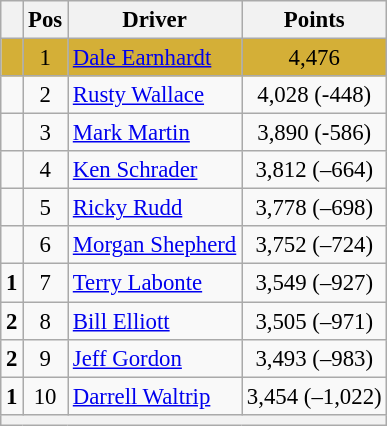<table class="wikitable" style="font-size: 95%;">
<tr>
<th></th>
<th>Pos</th>
<th>Driver</th>
<th>Points</th>
</tr>
<tr style="background:#D4AF37;">
<td align="left"></td>
<td style="text-align:center;">1</td>
<td><a href='#'>Dale Earnhardt</a></td>
<td style="text-align:center;">4,476</td>
</tr>
<tr>
<td align="left"></td>
<td style="text-align:center;">2</td>
<td><a href='#'>Rusty Wallace</a></td>
<td style="text-align:center;">4,028 (-448)</td>
</tr>
<tr>
<td align="left"></td>
<td style="text-align:center;">3</td>
<td><a href='#'>Mark Martin</a></td>
<td style="text-align:center;">3,890 (-586)</td>
</tr>
<tr>
<td align="left"></td>
<td style="text-align:center;">4</td>
<td><a href='#'>Ken Schrader</a></td>
<td style="text-align:center;">3,812 (–664)</td>
</tr>
<tr>
<td align="left"></td>
<td style="text-align:center;">5</td>
<td><a href='#'>Ricky Rudd</a></td>
<td style="text-align:center;">3,778 (–698)</td>
</tr>
<tr>
<td align="left"></td>
<td style="text-align:center;">6</td>
<td><a href='#'>Morgan Shepherd</a></td>
<td style="text-align:center;">3,752 (–724)</td>
</tr>
<tr>
<td align="left"> <strong>1</strong></td>
<td style="text-align:center;">7</td>
<td><a href='#'>Terry Labonte</a></td>
<td style="text-align:center;">3,549 (–927)</td>
</tr>
<tr>
<td align="left"> <strong>2</strong></td>
<td style="text-align:center;">8</td>
<td><a href='#'>Bill Elliott</a></td>
<td style="text-align:center;">3,505 (–971)</td>
</tr>
<tr>
<td align="left"> <strong>2</strong></td>
<td style="text-align:center;">9</td>
<td><a href='#'>Jeff Gordon</a></td>
<td style="text-align:center;">3,493 (–983)</td>
</tr>
<tr>
<td align="left"> <strong>1</strong></td>
<td style="text-align:center;">10</td>
<td><a href='#'>Darrell Waltrip</a></td>
<td style="text-align:center;">3,454 (–1,022)</td>
</tr>
<tr class="sortbottom">
<th colspan="9"></th>
</tr>
</table>
